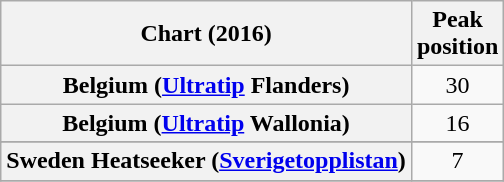<table class="wikitable sortable plainrowheaders" style="text-align:center">
<tr>
<th>Chart (2016)</th>
<th>Peak<br>position</th>
</tr>
<tr>
<th scope="row">Belgium (<a href='#'>Ultratip</a> Flanders)</th>
<td>30</td>
</tr>
<tr>
<th scope="row">Belgium (<a href='#'>Ultratip</a> Wallonia)</th>
<td>16</td>
</tr>
<tr>
</tr>
<tr>
</tr>
<tr>
<th scope="row">Sweden Heatseeker (<a href='#'>Sverigetopplistan</a>)</th>
<td>7</td>
</tr>
<tr>
</tr>
</table>
